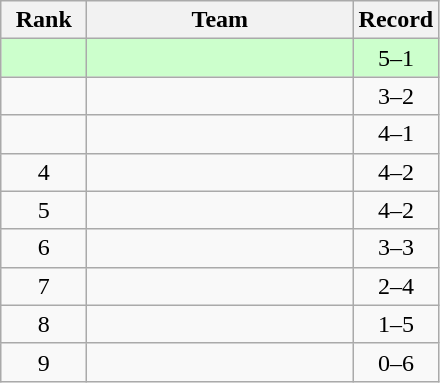<table class=wikitable style="text-align:center;">
<tr>
<th width=50>Rank</th>
<th width=170>Team</th>
<th width=50>Record</th>
</tr>
<tr bgcolor=#ccffcc>
<td></td>
<td align=left></td>
<td align=center>5–1</td>
</tr>
<tr>
<td></td>
<td align=left></td>
<td align=center>3–2</td>
</tr>
<tr>
<td></td>
<td align=left></td>
<td align=center>4–1</td>
</tr>
<tr>
<td>4</td>
<td align=left></td>
<td align=center>4–2</td>
</tr>
<tr>
<td>5</td>
<td align=left></td>
<td align=center>4–2</td>
</tr>
<tr>
<td>6</td>
<td align=left></td>
<td align=center>3–3</td>
</tr>
<tr>
<td>7</td>
<td align=left></td>
<td align=center>2–4</td>
</tr>
<tr>
<td>8</td>
<td align=left></td>
<td align=center>1–5</td>
</tr>
<tr>
<td>9</td>
<td align=left></td>
<td align=center>0–6</td>
</tr>
</table>
